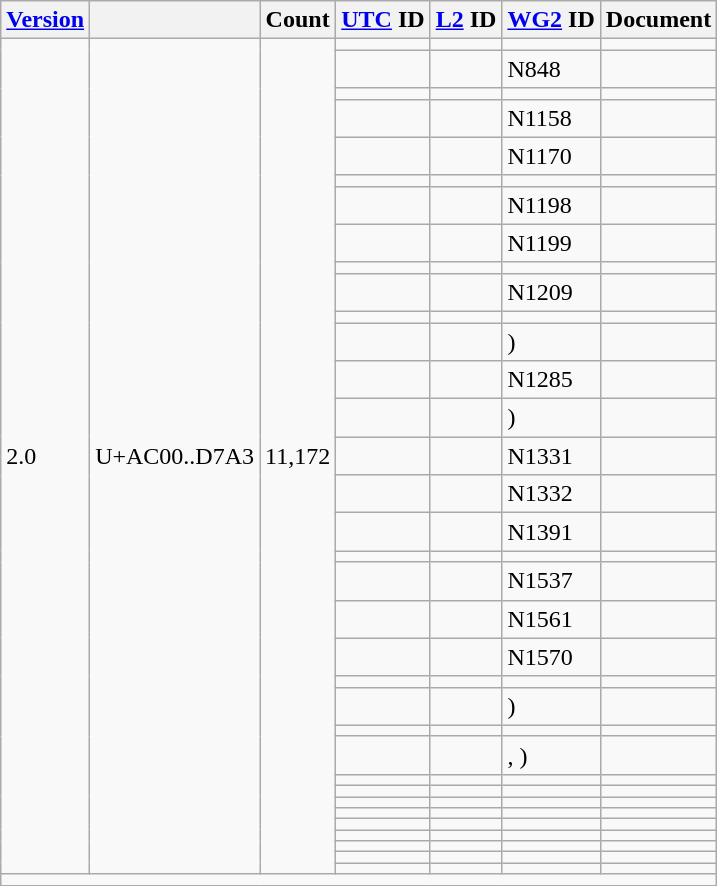<table class="wikitable collapsible sticky-header">
<tr>
<th><a href='#'>Version</a></th>
<th></th>
<th>Count</th>
<th><a href='#'>UTC</a> ID</th>
<th><a href='#'>L2</a> ID</th>
<th><a href='#'>WG2</a> ID</th>
<th>Document</th>
</tr>
<tr>
<td rowspan="34">2.0</td>
<td rowspan="34">U+AC00..D7A3</td>
<td rowspan="34">11,172</td>
<td></td>
<td></td>
<td></td>
<td></td>
</tr>
<tr>
<td></td>
<td></td>
<td>N848</td>
<td></td>
</tr>
<tr>
<td></td>
<td></td>
<td></td>
<td></td>
</tr>
<tr>
<td></td>
<td></td>
<td>N1158</td>
<td></td>
</tr>
<tr>
<td></td>
<td></td>
<td>N1170</td>
<td></td>
</tr>
<tr>
<td></td>
<td></td>
<td></td>
<td></td>
</tr>
<tr>
<td></td>
<td></td>
<td>N1198</td>
<td></td>
</tr>
<tr>
<td></td>
<td></td>
<td>N1199</td>
<td></td>
</tr>
<tr>
<td></td>
<td></td>
<td></td>
<td></td>
</tr>
<tr>
<td></td>
<td></td>
<td>N1209</td>
<td></td>
</tr>
<tr>
<td></td>
<td></td>
<td></td>
<td></td>
</tr>
<tr>
<td></td>
<td></td>
<td> )</td>
<td></td>
</tr>
<tr>
<td></td>
<td></td>
<td>N1285</td>
<td></td>
</tr>
<tr>
<td></td>
<td></td>
<td> )</td>
<td></td>
</tr>
<tr>
<td></td>
<td></td>
<td>N1331</td>
<td></td>
</tr>
<tr>
<td></td>
<td></td>
<td>N1332</td>
<td></td>
</tr>
<tr>
<td></td>
<td></td>
<td>N1391</td>
<td></td>
</tr>
<tr>
<td></td>
<td></td>
<td></td>
<td></td>
</tr>
<tr>
<td></td>
<td></td>
<td>N1537</td>
<td></td>
</tr>
<tr>
<td></td>
<td></td>
<td>N1561</td>
<td></td>
</tr>
<tr>
<td></td>
<td></td>
<td>N1570</td>
<td></td>
</tr>
<tr>
<td></td>
<td></td>
<td></td>
<td></td>
</tr>
<tr>
<td></td>
<td></td>
<td> )</td>
<td></td>
</tr>
<tr>
<td></td>
<td></td>
<td></td>
<td></td>
</tr>
<tr>
<td></td>
<td></td>
<td> , )</td>
<td></td>
</tr>
<tr>
<td></td>
<td></td>
<td></td>
<td></td>
</tr>
<tr>
<td></td>
<td></td>
<td></td>
<td></td>
</tr>
<tr>
<td></td>
<td></td>
<td></td>
<td></td>
</tr>
<tr>
<td></td>
<td></td>
<td></td>
<td></td>
</tr>
<tr>
<td></td>
<td></td>
<td></td>
<td></td>
</tr>
<tr>
<td></td>
<td></td>
<td></td>
<td></td>
</tr>
<tr>
<td></td>
<td></td>
<td></td>
<td></td>
</tr>
<tr>
<td></td>
<td></td>
<td></td>
<td></td>
</tr>
<tr>
<td></td>
<td></td>
<td></td>
<td></td>
</tr>
<tr class="sortbottom">
<td colspan="7"></td>
</tr>
</table>
